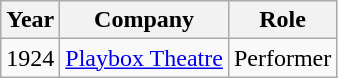<table class="wikitable">
<tr>
<th>Year</th>
<th>Company</th>
<th>Role</th>
</tr>
<tr>
<td>1924</td>
<td><a href='#'>Playbox Theatre</a></td>
<td>Performer</td>
</tr>
</table>
